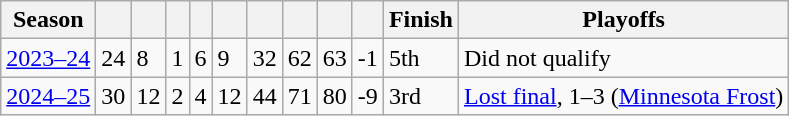<table class="wikitable">
<tr>
<th scope="col">Season</th>
<th scope="col"></th>
<th scope="col"></th>
<th scope="col"></th>
<th scope="col"></th>
<th scope="col"></th>
<th scope="col"></th>
<th scope="col"></th>
<th scope="col"></th>
<th scope="col"></th>
<th scope="col">Finish</th>
<th scope="col">Playoffs</th>
</tr>
<tr>
<td><a href='#'>2023–24</a></td>
<td>24</td>
<td>8</td>
<td>1</td>
<td>6</td>
<td>9</td>
<td>32</td>
<td>62</td>
<td>63</td>
<td>-1</td>
<td>5th</td>
<td>Did not qualify</td>
</tr>
<tr>
<td><a href='#'>2024–25</a></td>
<td>30</td>
<td>12</td>
<td>2</td>
<td>4</td>
<td>12</td>
<td>44</td>
<td>71</td>
<td>80</td>
<td>-9</td>
<td>3rd</td>
<td><a href='#'>Lost final</a>, 1–3 (<a href='#'>Minnesota Frost</a>)</td>
</tr>
</table>
